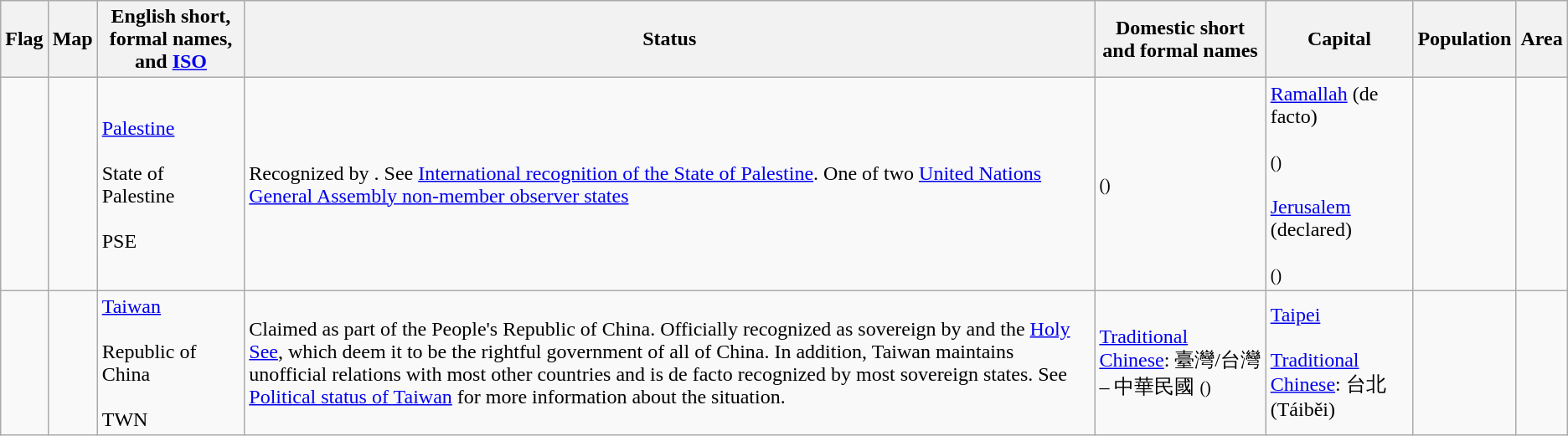<table class="wikitable sortable">
<tr>
<th class="unsortable">Flag</th>
<th class="unsortable">Map</th>
<th>English short, formal names, and <a href='#'>ISO</a></th>
<th>Status</th>
<th>Domestic short and formal names</th>
<th>Capital</th>
<th>Population <br></th>
<th>Area</th>
</tr>
<tr>
<td></td>
<td></td>
<td><a href='#'>Palestine</a><br><br>State of Palestine<br><br>PSE</td>
<td>Recognized by . See <a href='#'>International recognition of the State of Palestine</a>.  One of two <a href='#'>United Nations General Assembly non-member observer states</a></td>
<td> <small>(<em></em>)</small></td>
<td><a href='#'>Ramallah</a> (de facto)<br><br><small>(<em></em>)</small><br><br><a href='#'>Jerusalem</a> (declared)<br><br><small>(<em></em>)</small></td>
<td></td>
<td></td>
</tr>
<tr>
<td></td>
<td></td>
<td><a href='#'>Taiwan</a><br><br>Republic of China<br><br>TWN</td>
<td>Claimed as part of the People's Republic of China.  Officially recognized as sovereign by  and the <a href='#'>Holy See</a>, which deem it to be the rightful government of all of China. In addition, Taiwan maintains unofficial relations with most other countries and is de facto recognized by most sovereign states. See <a href='#'>Political status of Taiwan</a> for more information about the situation.</td>
<td><a href='#'>Traditional Chinese</a>: 臺灣/台灣 – 中華民國 <small>(<em></em>)</small></td>
<td><a href='#'>Taipei</a><br><br><a href='#'>Traditional Chinese</a>: 台北 (Táiběi)</td>
<td></td>
<td></td>
</tr>
</table>
